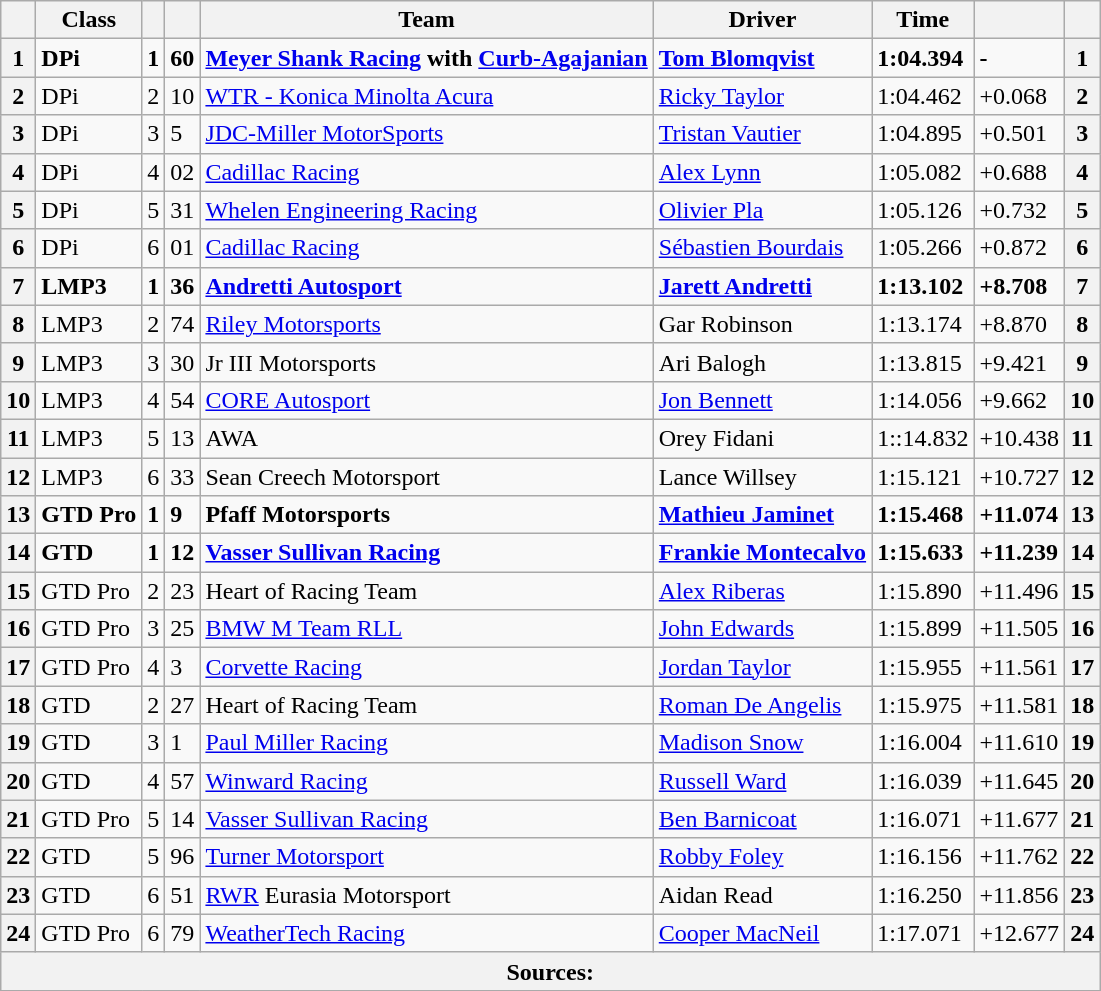<table class="wikitable">
<tr>
<th scope="col"></th>
<th scope="col">Class</th>
<th scope="col"></th>
<th scope="col"></th>
<th scope="col">Team</th>
<th scope="col">Driver</th>
<th scope="col">Time</th>
<th scope="col"></th>
<th scope="col"></th>
</tr>
<tr style="font-weight:bold">
<th scope="row">1</th>
<td>DPi</td>
<td>1</td>
<td>60</td>
<td> <a href='#'>Meyer Shank Racing</a> with <a href='#'>Curb-Agajanian</a></td>
<td> <a href='#'>Tom Blomqvist</a></td>
<td>1:04.394</td>
<td>-</td>
<th><strong>1</strong></th>
</tr>
<tr>
<th scope="row">2</th>
<td>DPi</td>
<td>2</td>
<td>10</td>
<td> <a href='#'>WTR - Konica Minolta Acura</a></td>
<td> <a href='#'>Ricky Taylor</a></td>
<td>1:04.462</td>
<td>+0.068</td>
<th>2</th>
</tr>
<tr>
<th scope="row">3</th>
<td>DPi</td>
<td>3</td>
<td>5</td>
<td> <a href='#'>JDC-Miller MotorSports</a></td>
<td> <a href='#'>Tristan Vautier</a></td>
<td>1:04.895</td>
<td>+0.501</td>
<th>3</th>
</tr>
<tr>
<th scope="row">4</th>
<td>DPi</td>
<td>4</td>
<td>02</td>
<td> <a href='#'>Cadillac Racing</a></td>
<td> <a href='#'>Alex Lynn</a></td>
<td>1:05.082</td>
<td>+0.688</td>
<th>4</th>
</tr>
<tr>
<th scope="row">5</th>
<td>DPi</td>
<td>5</td>
<td>31</td>
<td> <a href='#'>Whelen Engineering Racing</a></td>
<td> <a href='#'>Olivier Pla</a></td>
<td>1:05.126</td>
<td>+0.732</td>
<th>5</th>
</tr>
<tr>
<th scope="row">6</th>
<td>DPi</td>
<td>6</td>
<td>01</td>
<td> <a href='#'>Cadillac Racing</a></td>
<td> <a href='#'>Sébastien Bourdais</a></td>
<td>1:05.266</td>
<td>+0.872</td>
<th>6</th>
</tr>
<tr style="font-weight:bold">
<th scope="row">7</th>
<td>LMP3</td>
<td>1</td>
<td>36</td>
<td> <a href='#'>Andretti Autosport</a></td>
<td> <a href='#'>Jarett Andretti</a></td>
<td>1:13.102</td>
<td>+8.708</td>
<th>7</th>
</tr>
<tr>
<th scope="row">8</th>
<td>LMP3</td>
<td>2</td>
<td>74</td>
<td> <a href='#'>Riley Motorsports</a></td>
<td> Gar Robinson</td>
<td>1:13.174</td>
<td>+8.870</td>
<th>8</th>
</tr>
<tr>
<th scope="row">9</th>
<td>LMP3</td>
<td>3</td>
<td>30</td>
<td> Jr III Motorsports</td>
<td> Ari Balogh</td>
<td>1:13.815</td>
<td>+9.421</td>
<th>9</th>
</tr>
<tr>
<th scope="row">10</th>
<td>LMP3</td>
<td>4</td>
<td>54</td>
<td> <a href='#'>CORE Autosport</a></td>
<td> <a href='#'>Jon Bennett</a></td>
<td>1:14.056</td>
<td>+9.662</td>
<th>10</th>
</tr>
<tr>
<th scope="row">11</th>
<td>LMP3</td>
<td>5</td>
<td>13</td>
<td> AWA</td>
<td> Orey Fidani</td>
<td>1::14.832</td>
<td>+10.438</td>
<th>11</th>
</tr>
<tr>
<th scope="row">12</th>
<td>LMP3</td>
<td>6</td>
<td>33</td>
<td> Sean Creech Motorsport</td>
<td> Lance Willsey</td>
<td>1:15.121</td>
<td>+10.727</td>
<th>12</th>
</tr>
<tr style="font-weight:bold">
<th scope="row">13</th>
<td>GTD Pro</td>
<td>1</td>
<td>9</td>
<td> Pfaff Motorsports</td>
<td> <a href='#'>Mathieu Jaminet</a></td>
<td>1:15.468</td>
<td>+11.074</td>
<th><strong>13</strong></th>
</tr>
<tr style="font-weight:bold">
<th scope="row">14</th>
<td>GTD</td>
<td>1</td>
<td>12</td>
<td> <a href='#'>Vasser Sullivan Racing</a></td>
<td> <a href='#'>Frankie Montecalvo</a></td>
<td>1:15.633</td>
<td>+11.239</td>
<th>14</th>
</tr>
<tr>
<th scope="row">15</th>
<td>GTD Pro</td>
<td>2</td>
<td>23</td>
<td> Heart of Racing Team</td>
<td> <a href='#'>Alex Riberas</a></td>
<td>1:15.890</td>
<td>+11.496</td>
<th>15</th>
</tr>
<tr>
<th scope="row">16</th>
<td>GTD Pro</td>
<td>3</td>
<td>25</td>
<td> <a href='#'>BMW M Team RLL</a></td>
<td> <a href='#'>John Edwards</a></td>
<td>1:15.899</td>
<td>+11.505</td>
<th>16</th>
</tr>
<tr>
<th scope="row">17</th>
<td>GTD Pro</td>
<td>4</td>
<td>3</td>
<td> <a href='#'>Corvette Racing</a></td>
<td> <a href='#'>Jordan Taylor</a></td>
<td>1:15.955</td>
<td>+11.561</td>
<th>17</th>
</tr>
<tr>
<th scope="row">18</th>
<td>GTD</td>
<td>2</td>
<td>27</td>
<td> Heart of Racing Team</td>
<td> <a href='#'>Roman De Angelis</a></td>
<td>1:15.975</td>
<td>+11.581</td>
<th>18</th>
</tr>
<tr>
<th scope="row">19</th>
<td>GTD</td>
<td>3</td>
<td>1</td>
<td> <a href='#'>Paul Miller Racing</a></td>
<td> <a href='#'>Madison Snow</a></td>
<td>1:16.004</td>
<td>+11.610</td>
<th>19</th>
</tr>
<tr>
<th scope="row">20</th>
<td>GTD</td>
<td>4</td>
<td>57</td>
<td> <a href='#'>Winward Racing</a></td>
<td> <a href='#'>Russell Ward</a></td>
<td>1:16.039</td>
<td>+11.645</td>
<th>20</th>
</tr>
<tr>
<th scope="row">21</th>
<td>GTD Pro</td>
<td>5</td>
<td>14</td>
<td> <a href='#'>Vasser Sullivan Racing</a></td>
<td> <a href='#'>Ben Barnicoat</a></td>
<td>1:16.071</td>
<td>+11.677</td>
<th>21</th>
</tr>
<tr>
<th scope="row">22</th>
<td>GTD</td>
<td>5</td>
<td>96</td>
<td> <a href='#'>Turner Motorsport</a></td>
<td> <a href='#'>Robby Foley</a></td>
<td>1:16.156</td>
<td>+11.762</td>
<th>22</th>
</tr>
<tr>
<th scope="row">23</th>
<td>GTD</td>
<td>6</td>
<td>51</td>
<td> <a href='#'>RWR</a> Eurasia Motorsport</td>
<td> Aidan Read</td>
<td>1:16.250</td>
<td>+11.856</td>
<th>23</th>
</tr>
<tr>
<th scope="row">24</th>
<td>GTD Pro</td>
<td>6</td>
<td>79</td>
<td> <a href='#'>WeatherTech Racing</a></td>
<td> <a href='#'>Cooper MacNeil</a></td>
<td>1:17.071</td>
<td>+12.677</td>
<th>24</th>
</tr>
<tr>
<th colspan=9>Sources:</th>
</tr>
<tr>
</tr>
</table>
